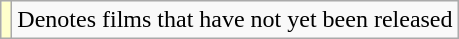<table class="wikitable">
<tr>
<td style="background:#FFFFCC;"></td>
<td>Denotes films that have not yet been released</td>
</tr>
</table>
